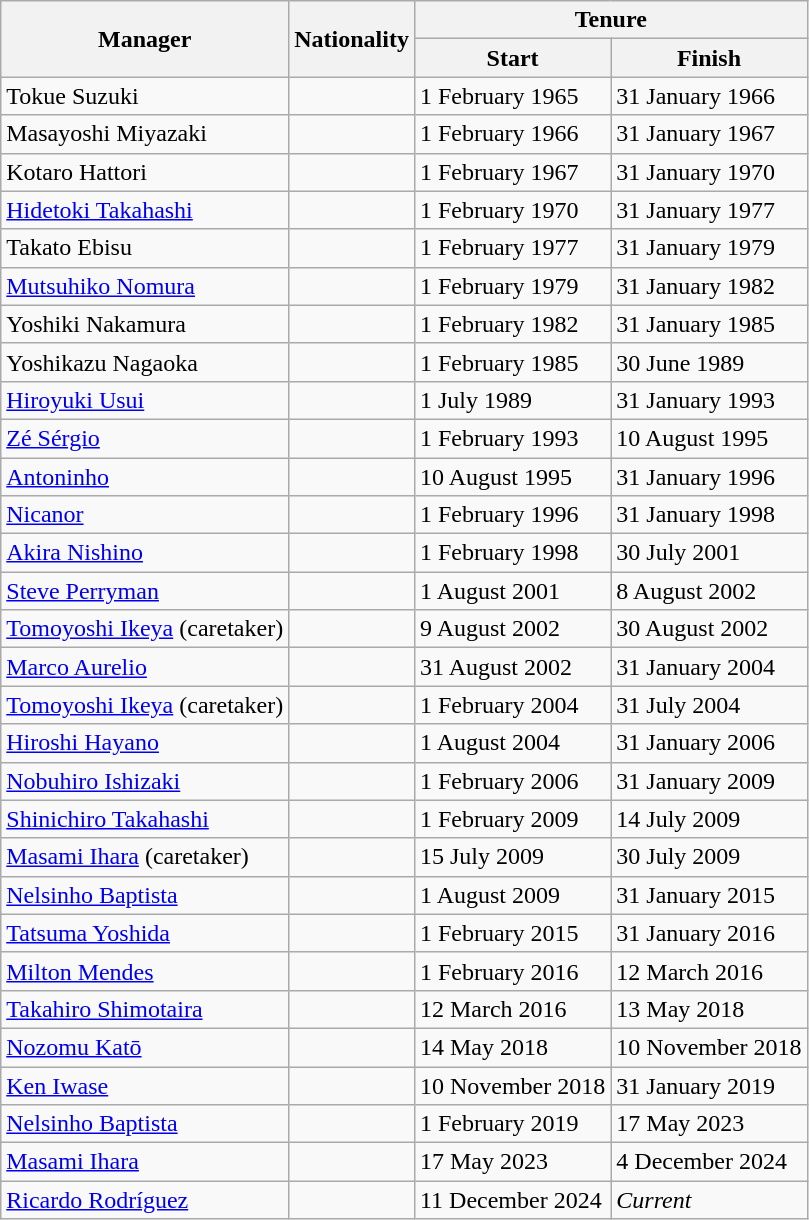<table class="wikitable">
<tr>
<th rowspan="2">Manager</th>
<th rowspan="2">Nationality</th>
<th colspan="2">Tenure </th>
</tr>
<tr>
<th>Start</th>
<th>Finish </th>
</tr>
<tr>
<td>Tokue Suzuki</td>
<td></td>
<td>1 February 1965</td>
<td>31 January 1966<br></td>
</tr>
<tr>
<td>Masayoshi Miyazaki</td>
<td></td>
<td>1 February 1966</td>
<td>31 January 1967<br></td>
</tr>
<tr>
<td>Kotaro Hattori</td>
<td></td>
<td>1 February 1967</td>
<td>31 January 1970<br></td>
</tr>
<tr>
<td><a href='#'>Hidetoki Takahashi</a></td>
<td></td>
<td>1 February 1970</td>
<td>31 January 1977<br></td>
</tr>
<tr>
<td>Takato Ebisu</td>
<td></td>
<td>1 February 1977</td>
<td>31 January 1979<br></td>
</tr>
<tr>
<td><a href='#'>Mutsuhiko Nomura</a></td>
<td></td>
<td>1 February 1979</td>
<td>31 January 1982<br></td>
</tr>
<tr>
<td>Yoshiki Nakamura</td>
<td></td>
<td>1 February 1982</td>
<td>31 January 1985<br></td>
</tr>
<tr>
<td>Yoshikazu Nagaoka</td>
<td></td>
<td>1 February 1985</td>
<td>30 June 1989<br></td>
</tr>
<tr>
<td><a href='#'>Hiroyuki Usui</a></td>
<td></td>
<td>1 July 1989</td>
<td>31 January 1993<br></td>
</tr>
<tr>
<td><a href='#'>Zé Sérgio</a></td>
<td></td>
<td>1 February 1993</td>
<td>10 August 1995<br></td>
</tr>
<tr>
<td><a href='#'>Antoninho</a></td>
<td></td>
<td>10 August 1995</td>
<td>31 January 1996<br></td>
</tr>
<tr>
<td><a href='#'>Nicanor</a></td>
<td></td>
<td>1 February 1996</td>
<td>31 January 1998<br></td>
</tr>
<tr>
<td><a href='#'>Akira Nishino</a></td>
<td></td>
<td>1 February 1998</td>
<td>30 July 2001<br></td>
</tr>
<tr>
<td><a href='#'>Steve Perryman</a></td>
<td></td>
<td>1 August 2001</td>
<td>8 August 2002<br></td>
</tr>
<tr>
<td><a href='#'>Tomoyoshi Ikeya</a> (caretaker)</td>
<td></td>
<td>9 August 2002</td>
<td>30 August 2002<br></td>
</tr>
<tr>
<td><a href='#'>Marco Aurelio</a></td>
<td></td>
<td>31 August 2002</td>
<td>31 January 2004<br></td>
</tr>
<tr>
<td><a href='#'>Tomoyoshi Ikeya</a> (caretaker)</td>
<td></td>
<td>1 February 2004</td>
<td>31 July 2004<br></td>
</tr>
<tr>
<td><a href='#'>Hiroshi Hayano</a></td>
<td></td>
<td>1 August 2004</td>
<td>31 January 2006<br></td>
</tr>
<tr>
<td><a href='#'>Nobuhiro Ishizaki</a></td>
<td></td>
<td>1 February 2006</td>
<td>31 January 2009<br></td>
</tr>
<tr>
<td><a href='#'>Shinichiro Takahashi</a></td>
<td></td>
<td>1 February 2009</td>
<td>14 July 2009<br></td>
</tr>
<tr>
<td><a href='#'>Masami Ihara</a> (caretaker)</td>
<td></td>
<td>15 July 2009</td>
<td>30 July 2009<br></td>
</tr>
<tr>
<td><a href='#'>Nelsinho Baptista</a></td>
<td></td>
<td>1 August 2009</td>
<td>31 January 2015<br></td>
</tr>
<tr>
<td><a href='#'>Tatsuma Yoshida</a></td>
<td></td>
<td>1 February 2015</td>
<td>31 January 2016<br></td>
</tr>
<tr>
<td><a href='#'>Milton Mendes</a></td>
<td></td>
<td>1 February 2016</td>
<td>12 March 2016<br></td>
</tr>
<tr>
<td><a href='#'>Takahiro Shimotaira</a></td>
<td></td>
<td>12 March 2016</td>
<td>13 May 2018<br></td>
</tr>
<tr>
<td><a href='#'>Nozomu Katō</a></td>
<td></td>
<td>14 May 2018</td>
<td>10 November 2018<br></td>
</tr>
<tr>
<td><a href='#'>Ken Iwase</a></td>
<td></td>
<td>10 November 2018</td>
<td>31 January 2019<br></td>
</tr>
<tr>
<td><a href='#'>Nelsinho Baptista</a></td>
<td></td>
<td>1 February 2019</td>
<td>17 May 2023<br></td>
</tr>
<tr>
<td><a href='#'>Masami Ihara</a></td>
<td></td>
<td>17 May 2023</td>
<td>4 December 2024<br></td>
</tr>
<tr>
<td><a href='#'>Ricardo Rodríguez</a></td>
<td></td>
<td>11 December 2024 </td>
<td><em>Current</em></td>
</tr>
</table>
